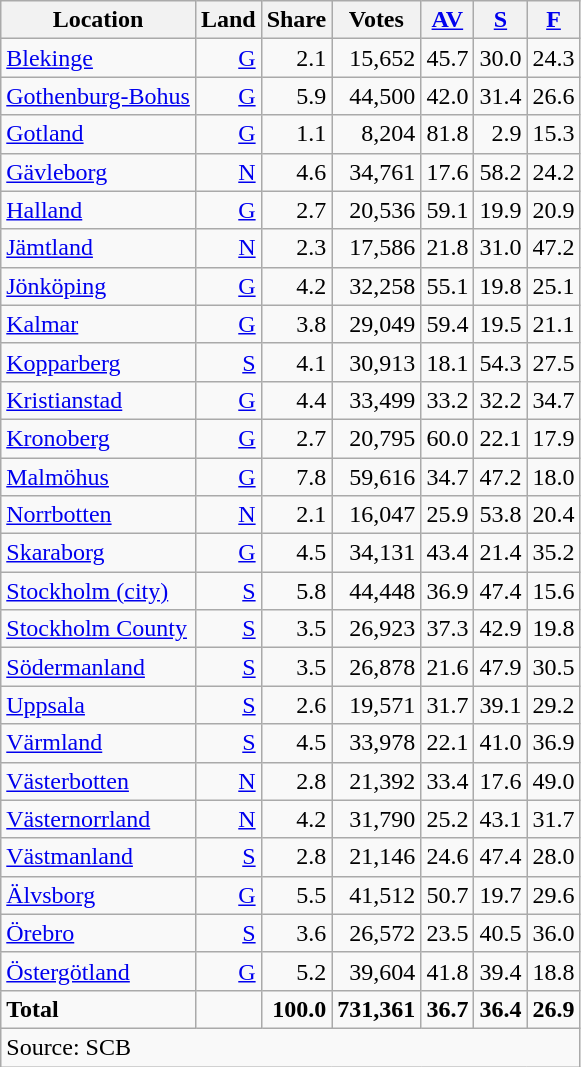<table class="wikitable sortable" style=text-align:right>
<tr>
<th>Location</th>
<th>Land</th>
<th>Share</th>
<th>Votes</th>
<th><a href='#'>AV</a></th>
<th><a href='#'>S</a></th>
<th><a href='#'>F</a></th>
</tr>
<tr>
<td align=left><a href='#'>Blekinge</a></td>
<td><a href='#'>G</a></td>
<td>2.1</td>
<td>15,652</td>
<td>45.7</td>
<td>30.0</td>
<td>24.3</td>
</tr>
<tr>
<td align=left><a href='#'>Gothenburg-Bohus</a></td>
<td><a href='#'>G</a></td>
<td>5.9</td>
<td>44,500</td>
<td>42.0</td>
<td>31.4</td>
<td>26.6</td>
</tr>
<tr>
<td align=left><a href='#'>Gotland</a></td>
<td><a href='#'>G</a></td>
<td>1.1</td>
<td>8,204</td>
<td>81.8</td>
<td>2.9</td>
<td>15.3</td>
</tr>
<tr>
<td align=left><a href='#'>Gävleborg</a></td>
<td><a href='#'>N</a></td>
<td>4.6</td>
<td>34,761</td>
<td>17.6</td>
<td>58.2</td>
<td>24.2</td>
</tr>
<tr>
<td align=left><a href='#'>Halland</a></td>
<td><a href='#'>G</a></td>
<td>2.7</td>
<td>20,536</td>
<td>59.1</td>
<td>19.9</td>
<td>20.9</td>
</tr>
<tr>
<td align=left><a href='#'>Jämtland</a></td>
<td><a href='#'>N</a></td>
<td>2.3</td>
<td>17,586</td>
<td>21.8</td>
<td>31.0</td>
<td>47.2</td>
</tr>
<tr>
<td align=left><a href='#'>Jönköping</a></td>
<td><a href='#'>G</a></td>
<td>4.2</td>
<td>32,258</td>
<td>55.1</td>
<td>19.8</td>
<td>25.1</td>
</tr>
<tr>
<td align=left><a href='#'>Kalmar</a></td>
<td><a href='#'>G</a></td>
<td>3.8</td>
<td>29,049</td>
<td>59.4</td>
<td>19.5</td>
<td>21.1</td>
</tr>
<tr>
<td align=left><a href='#'>Kopparberg</a></td>
<td><a href='#'>S</a></td>
<td>4.1</td>
<td>30,913</td>
<td>18.1</td>
<td>54.3</td>
<td>27.5</td>
</tr>
<tr>
<td align=left><a href='#'>Kristianstad</a></td>
<td><a href='#'>G</a></td>
<td>4.4</td>
<td>33,499</td>
<td>33.2</td>
<td>32.2</td>
<td>34.7</td>
</tr>
<tr>
<td align=left><a href='#'>Kronoberg</a></td>
<td><a href='#'>G</a></td>
<td>2.7</td>
<td>20,795</td>
<td>60.0</td>
<td>22.1</td>
<td>17.9</td>
</tr>
<tr>
<td align=left><a href='#'>Malmöhus</a></td>
<td><a href='#'>G</a></td>
<td>7.8</td>
<td>59,616</td>
<td>34.7</td>
<td>47.2</td>
<td>18.0</td>
</tr>
<tr>
<td align=left><a href='#'>Norrbotten</a></td>
<td><a href='#'>N</a></td>
<td>2.1</td>
<td>16,047</td>
<td>25.9</td>
<td>53.8</td>
<td>20.4</td>
</tr>
<tr>
<td align=left><a href='#'>Skaraborg</a></td>
<td><a href='#'>G</a></td>
<td>4.5</td>
<td>34,131</td>
<td>43.4</td>
<td>21.4</td>
<td>35.2</td>
</tr>
<tr>
<td align=left><a href='#'>Stockholm (city)</a></td>
<td><a href='#'>S</a></td>
<td>5.8</td>
<td>44,448</td>
<td>36.9</td>
<td>47.4</td>
<td>15.6</td>
</tr>
<tr>
<td align=left><a href='#'>Stockholm County</a></td>
<td><a href='#'>S</a></td>
<td>3.5</td>
<td>26,923</td>
<td>37.3</td>
<td>42.9</td>
<td>19.8</td>
</tr>
<tr>
<td align=left><a href='#'>Södermanland</a></td>
<td><a href='#'>S</a></td>
<td>3.5</td>
<td>26,878</td>
<td>21.6</td>
<td>47.9</td>
<td>30.5</td>
</tr>
<tr>
<td align=left><a href='#'>Uppsala</a></td>
<td><a href='#'>S</a></td>
<td>2.6</td>
<td>19,571</td>
<td>31.7</td>
<td>39.1</td>
<td>29.2</td>
</tr>
<tr>
<td align=left><a href='#'>Värmland</a></td>
<td><a href='#'>S</a></td>
<td>4.5</td>
<td>33,978</td>
<td>22.1</td>
<td>41.0</td>
<td>36.9</td>
</tr>
<tr>
<td align=left><a href='#'>Västerbotten</a></td>
<td><a href='#'>N</a></td>
<td>2.8</td>
<td>21,392</td>
<td>33.4</td>
<td>17.6</td>
<td>49.0</td>
</tr>
<tr>
<td align=left><a href='#'>Västernorrland</a></td>
<td><a href='#'>N</a></td>
<td>4.2</td>
<td>31,790</td>
<td>25.2</td>
<td>43.1</td>
<td>31.7</td>
</tr>
<tr>
<td align=left><a href='#'>Västmanland</a></td>
<td><a href='#'>S</a></td>
<td>2.8</td>
<td>21,146</td>
<td>24.6</td>
<td>47.4</td>
<td>28.0</td>
</tr>
<tr>
<td align=left><a href='#'>Älvsborg</a></td>
<td><a href='#'>G</a></td>
<td>5.5</td>
<td>41,512</td>
<td>50.7</td>
<td>19.7</td>
<td>29.6</td>
</tr>
<tr>
<td align=left><a href='#'>Örebro</a></td>
<td><a href='#'>S</a></td>
<td>3.6</td>
<td>26,572</td>
<td>23.5</td>
<td>40.5</td>
<td>36.0</td>
</tr>
<tr>
<td align=left><a href='#'>Östergötland</a></td>
<td><a href='#'>G</a></td>
<td>5.2</td>
<td>39,604</td>
<td>41.8</td>
<td>39.4</td>
<td>18.8</td>
</tr>
<tr>
<td align=left><strong>Total</strong></td>
<td></td>
<td><strong>100.0</strong></td>
<td><strong>731,361</strong></td>
<td><strong>36.7</strong></td>
<td><strong>36.4</strong></td>
<td><strong>26.9</strong></td>
</tr>
<tr>
<td align=left colspan=8>Source: SCB </td>
</tr>
</table>
